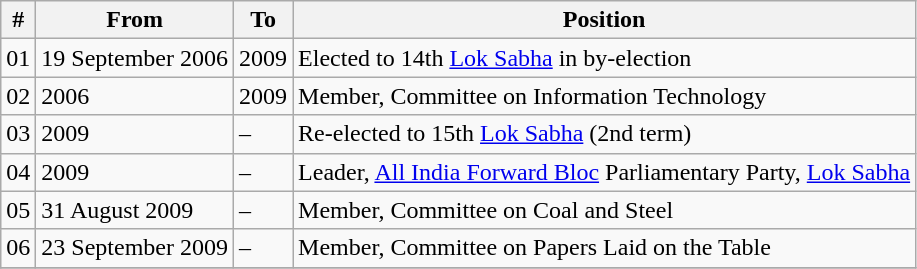<table class="wikitable sortable">
<tr>
<th>#</th>
<th>From</th>
<th>To</th>
<th>Position</th>
</tr>
<tr>
<td>01</td>
<td>19 September 2006</td>
<td>2009</td>
<td>Elected to 14th <a href='#'>Lok Sabha</a> in by-election</td>
</tr>
<tr>
<td>02</td>
<td>2006</td>
<td>2009</td>
<td>Member, Committee on Information Technology</td>
</tr>
<tr>
<td>03</td>
<td>2009</td>
<td>–</td>
<td>Re-elected to 15th <a href='#'>Lok Sabha</a> (2nd term)</td>
</tr>
<tr>
<td>04</td>
<td>2009</td>
<td>–</td>
<td>Leader, <a href='#'>All India Forward Bloc</a> Parliamentary Party, <a href='#'>Lok Sabha</a></td>
</tr>
<tr>
<td>05</td>
<td>31 August 2009</td>
<td>–</td>
<td>Member, Committee on Coal and Steel</td>
</tr>
<tr>
<td>06</td>
<td>23 September 2009</td>
<td>–</td>
<td>Member, Committee on Papers Laid on the Table</td>
</tr>
<tr>
</tr>
</table>
